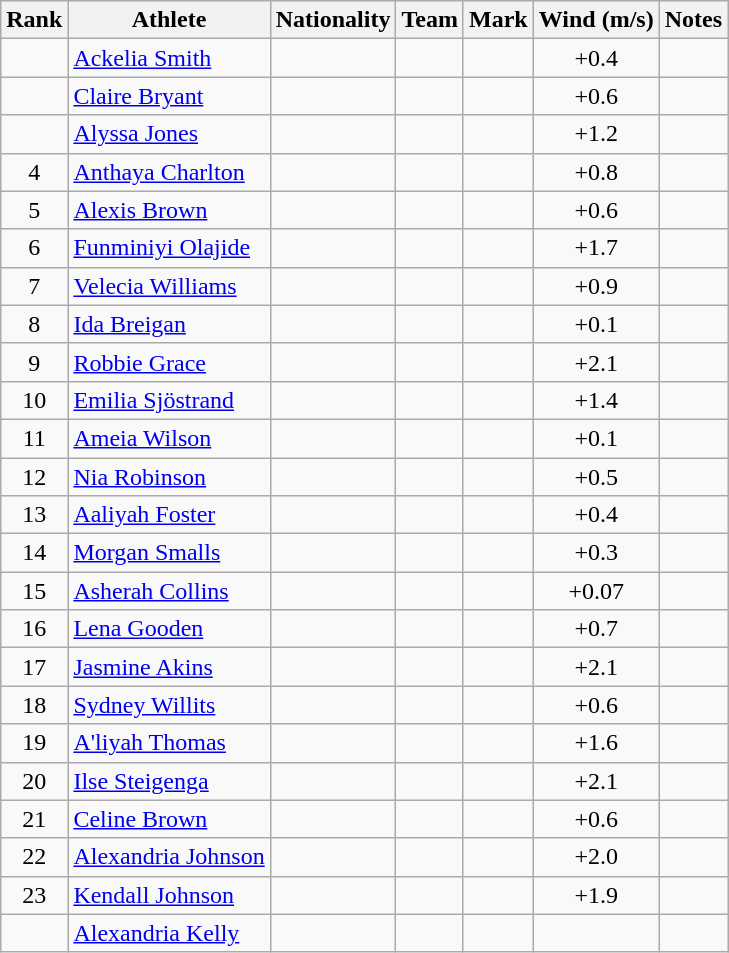<table class="wikitable sortable plainrowheaders" style="text-align:center">
<tr>
<th scope="col">Rank</th>
<th scope="col">Athlete</th>
<th scope="col">Nationality</th>
<th scope="col">Team</th>
<th scope="col">Mark</th>
<th scope="col">Wind (m/s)</th>
<th scope="col">Notes</th>
</tr>
<tr>
<td></td>
<td align=left><a href='#'>Ackelia Smith</a></td>
<td align=left></td>
<td></td>
<td></td>
<td>+0.4</td>
<td></td>
</tr>
<tr>
<td></td>
<td align=left><a href='#'>Claire Bryant</a></td>
<td align=left></td>
<td></td>
<td></td>
<td>+0.6</td>
<td></td>
</tr>
<tr>
<td></td>
<td align=left><a href='#'>Alyssa Jones</a></td>
<td align=left></td>
<td></td>
<td></td>
<td>+1.2</td>
<td></td>
</tr>
<tr>
<td>4</td>
<td align=left><a href='#'>Anthaya Charlton</a></td>
<td align=left></td>
<td></td>
<td></td>
<td>+0.8</td>
<td></td>
</tr>
<tr>
<td>5</td>
<td align=left><a href='#'>Alexis Brown</a></td>
<td align=left></td>
<td></td>
<td></td>
<td>+0.6</td>
<td></td>
</tr>
<tr>
<td>6</td>
<td align=left><a href='#'>Funminiyi Olajide</a></td>
<td align=left></td>
<td></td>
<td></td>
<td>+1.7</td>
<td></td>
</tr>
<tr>
<td>7</td>
<td align=left><a href='#'>Velecia Williams</a></td>
<td align=left></td>
<td></td>
<td></td>
<td>+0.9</td>
<td></td>
</tr>
<tr>
<td>8</td>
<td align=left><a href='#'>Ida Breigan</a></td>
<td align=left></td>
<td></td>
<td></td>
<td>+0.1</td>
<td></td>
</tr>
<tr>
<td>9</td>
<td align=left><a href='#'>Robbie Grace</a></td>
<td align=left></td>
<td></td>
<td></td>
<td>+2.1</td>
<td></td>
</tr>
<tr>
<td>10</td>
<td align=left><a href='#'>Emilia Sjöstrand</a></td>
<td align=left></td>
<td></td>
<td></td>
<td>+1.4</td>
<td></td>
</tr>
<tr>
<td>11</td>
<td align=left><a href='#'>Ameia Wilson</a></td>
<td align=left></td>
<td></td>
<td></td>
<td>+0.1</td>
<td></td>
</tr>
<tr>
<td>12</td>
<td align=left><a href='#'>Nia Robinson</a></td>
<td align=left></td>
<td></td>
<td></td>
<td>+0.5</td>
<td></td>
</tr>
<tr>
<td>13</td>
<td align=left><a href='#'>Aaliyah Foster</a></td>
<td align=left></td>
<td></td>
<td></td>
<td>+0.4</td>
<td></td>
</tr>
<tr>
<td>14</td>
<td align=left><a href='#'>Morgan Smalls</a></td>
<td align=left></td>
<td></td>
<td></td>
<td>+0.3</td>
<td></td>
</tr>
<tr>
<td>15</td>
<td align=left><a href='#'>Asherah Collins</a></td>
<td align=left></td>
<td></td>
<td></td>
<td>+0.07</td>
<td></td>
</tr>
<tr>
<td>16</td>
<td align=left><a href='#'>Lena Gooden</a></td>
<td align=left></td>
<td></td>
<td></td>
<td>+0.7</td>
<td></td>
</tr>
<tr>
<td>17</td>
<td align=left><a href='#'>Jasmine Akins</a></td>
<td align=left></td>
<td></td>
<td></td>
<td>+2.1</td>
<td></td>
</tr>
<tr>
<td>18</td>
<td align=left><a href='#'>Sydney Willits</a></td>
<td align=left></td>
<td></td>
<td></td>
<td>+0.6</td>
<td></td>
</tr>
<tr>
<td>19</td>
<td align=left><a href='#'>A'liyah Thomas</a></td>
<td align=left></td>
<td></td>
<td></td>
<td>+1.6</td>
<td></td>
</tr>
<tr>
<td>20</td>
<td align=left><a href='#'>Ilse Steigenga</a></td>
<td align=left></td>
<td></td>
<td></td>
<td>+2.1</td>
<td></td>
</tr>
<tr>
<td>21</td>
<td align=left><a href='#'>Celine Brown</a></td>
<td align=left></td>
<td></td>
<td></td>
<td>+0.6</td>
<td></td>
</tr>
<tr>
<td>22</td>
<td align=left><a href='#'>Alexandria Johnson</a></td>
<td align=left></td>
<td></td>
<td></td>
<td>+2.0</td>
<td></td>
</tr>
<tr>
<td>23</td>
<td align=left><a href='#'>Kendall Johnson</a></td>
<td align=left></td>
<td></td>
<td></td>
<td>+1.9</td>
<td></td>
</tr>
<tr>
<td></td>
<td align=left><a href='#'>Alexandria Kelly</a></td>
<td align=left></td>
<td></td>
<td></td>
<td></td>
<td></td>
</tr>
</table>
